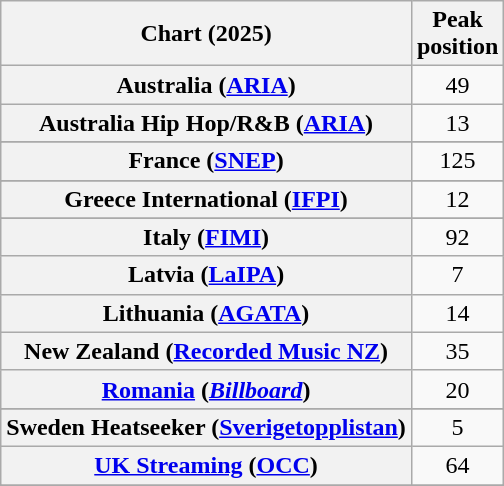<table class="wikitable sortable plainrowheaders" style="text-align:center">
<tr>
<th scope="col">Chart (2025)</th>
<th scope="col">Peak<br>position</th>
</tr>
<tr>
<th scope="row">Australia (<a href='#'>ARIA</a>)</th>
<td>49</td>
</tr>
<tr>
<th scope="row">Australia Hip Hop/R&B (<a href='#'>ARIA</a>)</th>
<td>13</td>
</tr>
<tr>
</tr>
<tr>
</tr>
<tr>
<th scope="row">France (<a href='#'>SNEP</a>)</th>
<td>125</td>
</tr>
<tr>
</tr>
<tr>
<th scope="row">Greece International (<a href='#'>IFPI</a>)</th>
<td>12</td>
</tr>
<tr>
</tr>
<tr>
<th scope="row">Italy (<a href='#'>FIMI</a>)</th>
<td>92</td>
</tr>
<tr>
<th scope="row">Latvia (<a href='#'>LaIPA</a>)</th>
<td>7</td>
</tr>
<tr>
<th scope="row">Lithuania (<a href='#'>AGATA</a>)</th>
<td>14</td>
</tr>
<tr>
<th scope="row">New Zealand (<a href='#'>Recorded Music NZ</a>)</th>
<td>35</td>
</tr>
<tr>
<th scope="row"><a href='#'>Romania</a> (<em><a href='#'>Billboard</a></em>)</th>
<td>20</td>
</tr>
<tr>
</tr>
<tr>
<th scope="row">Sweden Heatseeker (<a href='#'>Sverigetopplistan</a>)</th>
<td>5</td>
</tr>
<tr>
<th scope="row"><a href='#'>UK Streaming</a> (<a href='#'>OCC</a>)</th>
<td>64</td>
</tr>
<tr>
</tr>
<tr>
</tr>
</table>
